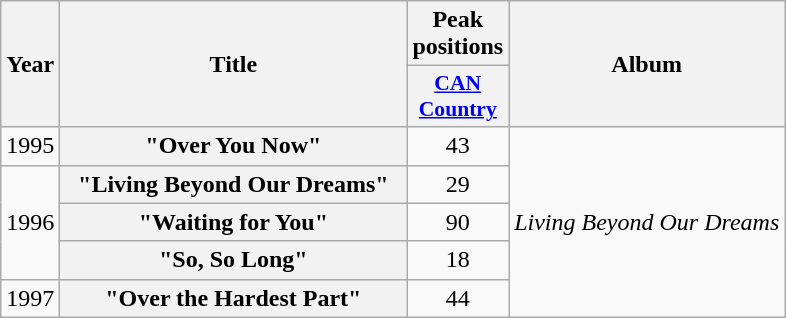<table class="wikitable plainrowheaders" style=text-align:center;>
<tr>
<th scope="col" rowspan="2">Year</th>
<th scope="col" rowspan="2" style="width:14em;">Title</th>
<th scope="col">Peak positions</th>
<th scope="col" rowspan="2">Album</th>
</tr>
<tr>
<th style="width:4em;font-size:90%;"><a href='#'>CAN Country</a></th>
</tr>
<tr>
<td>1995</td>
<th scope="row">"Over You Now"</th>
<td>43</td>
<td align="left" rowspan="5"><em>Living Beyond Our Dreams</em></td>
</tr>
<tr>
<td rowspan="3">1996</td>
<th scope="row">"Living Beyond Our Dreams"</th>
<td>29</td>
</tr>
<tr>
<th scope="row">"Waiting for You"</th>
<td>90</td>
</tr>
<tr>
<th scope="row">"So, So Long"</th>
<td>18</td>
</tr>
<tr>
<td>1997</td>
<th scope="row">"Over the Hardest Part"</th>
<td>44</td>
</tr>
</table>
